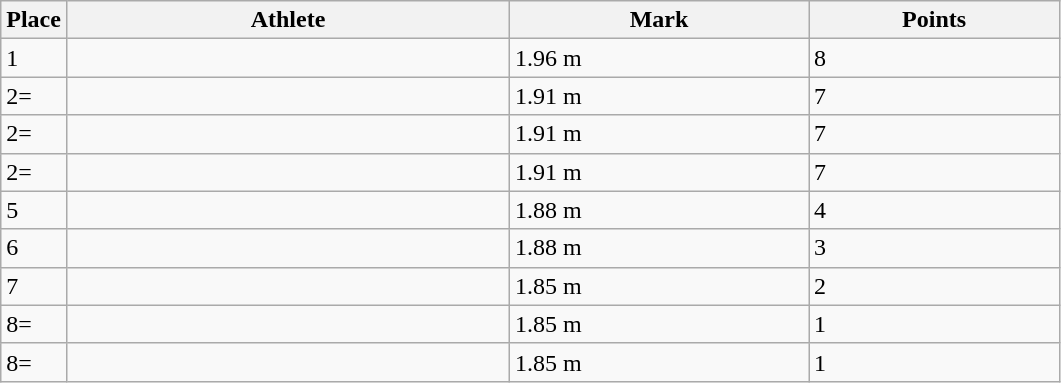<table class=wikitable>
<tr>
<th>Place</th>
<th style="width:18em">Athlete</th>
<th style="width:12em">Mark</th>
<th style="width:10em">Points</th>
</tr>
<tr>
<td>1</td>
<td></td>
<td>1.96 m </td>
<td>8</td>
</tr>
<tr>
<td>2=</td>
<td></td>
<td>1.91 m</td>
<td>7</td>
</tr>
<tr>
<td>2=</td>
<td></td>
<td>1.91 m</td>
<td>7</td>
</tr>
<tr>
<td>2=</td>
<td></td>
<td>1.91 m</td>
<td>7</td>
</tr>
<tr>
<td>5</td>
<td></td>
<td>1.88 m</td>
<td>4</td>
</tr>
<tr>
<td>6</td>
<td></td>
<td>1.88 m</td>
<td>3</td>
</tr>
<tr>
<td>7</td>
<td></td>
<td>1.85 m</td>
<td>2</td>
</tr>
<tr>
<td>8=</td>
<td></td>
<td>1.85 m</td>
<td>1</td>
</tr>
<tr>
<td>8=</td>
<td></td>
<td>1.85 m</td>
<td>1</td>
</tr>
</table>
